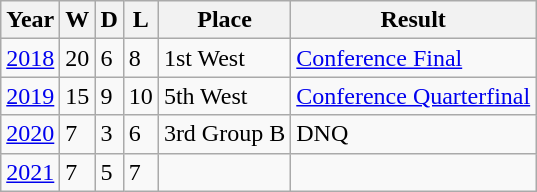<table class="wikitable">
<tr>
<th>Year</th>
<th>W</th>
<th>D</th>
<th>L</th>
<th>Place</th>
<th>Result</th>
</tr>
<tr>
<td><a href='#'>2018</a></td>
<td>20</td>
<td>6</td>
<td>8</td>
<td>1st West</td>
<td><a href='#'>Conference Final</a></td>
</tr>
<tr>
<td><a href='#'>2019</a></td>
<td>15</td>
<td>9</td>
<td>10</td>
<td>5th West</td>
<td><a href='#'>Conference Quarterfinal</a></td>
</tr>
<tr>
<td><a href='#'>2020</a></td>
<td>7</td>
<td>3</td>
<td>6</td>
<td>3rd Group B</td>
<td>DNQ</td>
</tr>
<tr>
<td><a href='#'>2021</a></td>
<td>7</td>
<td>5</td>
<td>7</td>
<td></td>
<td></td>
</tr>
</table>
